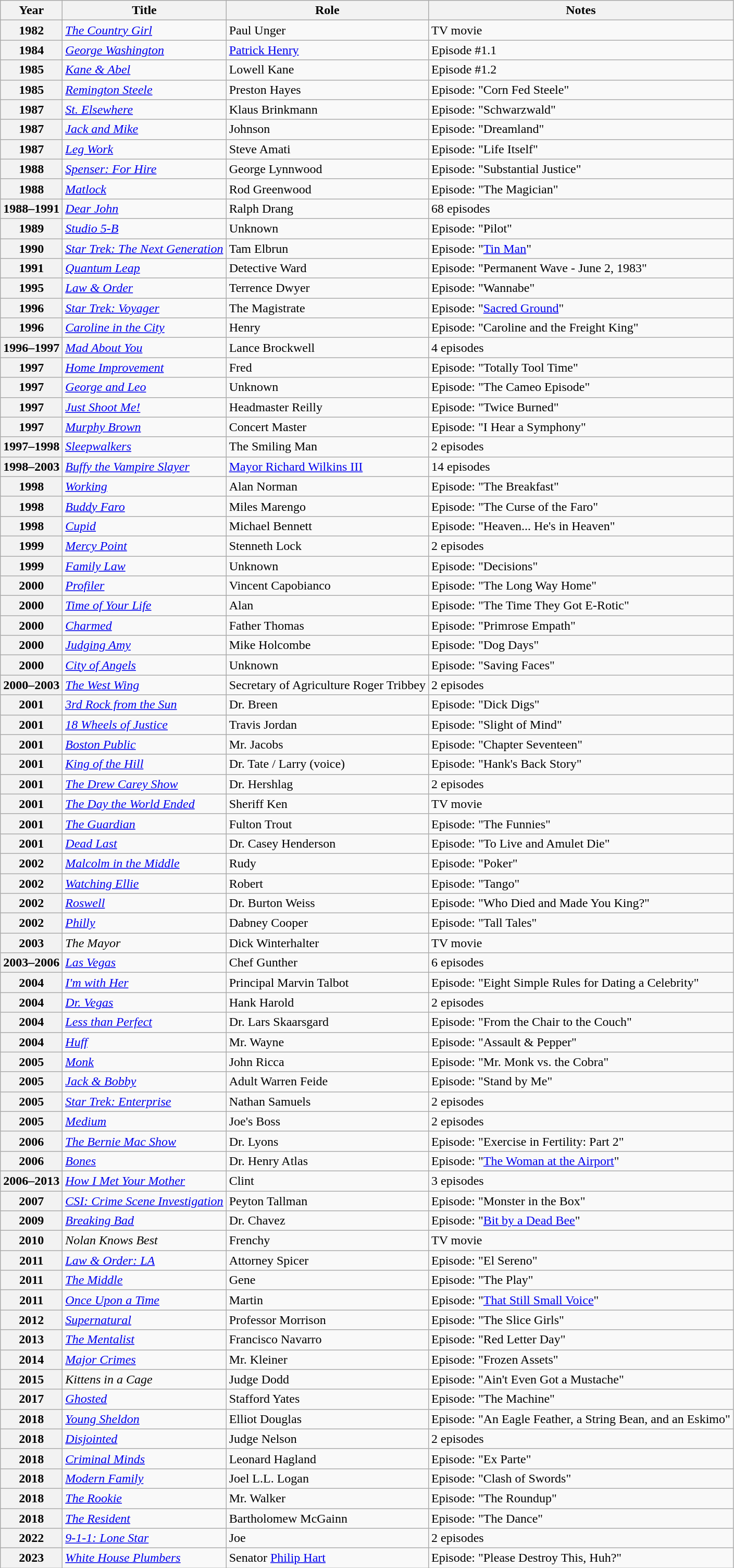<table class="wikitable sortable plainrowheaders">
<tr>
<th scope="col">Year</th>
<th scope="col">Title</th>
<th scope="col">Role</th>
<th scope="col" class="unsortable">Notes</th>
</tr>
<tr>
<th scope="row">1982</th>
<td><em><a href='#'>The Country Girl</a></em></td>
<td>Paul Unger</td>
<td>TV movie</td>
</tr>
<tr>
<th scope="row">1984</th>
<td><em><a href='#'>George Washington</a></em></td>
<td><a href='#'>Patrick Henry</a></td>
<td>Episode #1.1</td>
</tr>
<tr>
<th scope="row">1985</th>
<td><em><a href='#'>Kane & Abel</a></em></td>
<td>Lowell Kane</td>
<td>Episode #1.2</td>
</tr>
<tr>
<th scope="row">1985</th>
<td><em><a href='#'>Remington Steele</a></em></td>
<td>Preston Hayes</td>
<td>Episode: "Corn Fed Steele"</td>
</tr>
<tr>
<th scope="row">1987</th>
<td><em><a href='#'>St. Elsewhere</a></em></td>
<td>Klaus Brinkmann</td>
<td>Episode: "Schwarzwald"</td>
</tr>
<tr>
<th scope="row">1987</th>
<td><em><a href='#'>Jack and Mike</a></em></td>
<td>Johnson</td>
<td>Episode: "Dreamland"</td>
</tr>
<tr>
<th scope="row">1987</th>
<td><em><a href='#'>Leg Work</a></em></td>
<td>Steve Amati</td>
<td>Episode: "Life Itself"</td>
</tr>
<tr>
<th scope="row">1988</th>
<td><em><a href='#'>Spenser: For Hire</a></em></td>
<td>George Lynnwood</td>
<td>Episode: "Substantial Justice"</td>
</tr>
<tr>
<th scope="row">1988</th>
<td><em><a href='#'>Matlock</a></em></td>
<td>Rod Greenwood</td>
<td>Episode: "The Magician"</td>
</tr>
<tr>
<th scope="row">1988–1991</th>
<td><em><a href='#'>Dear John</a></em></td>
<td>Ralph Drang</td>
<td>68 episodes</td>
</tr>
<tr>
<th scope="row">1989</th>
<td><em><a href='#'>Studio 5-B</a></em></td>
<td>Unknown</td>
<td>Episode: "Pilot"</td>
</tr>
<tr>
<th scope="row">1990</th>
<td><em><a href='#'>Star Trek: The Next Generation</a></em></td>
<td>Tam Elbrun</td>
<td>Episode: "<a href='#'>Tin Man</a>"</td>
</tr>
<tr>
<th scope="row">1991</th>
<td><em><a href='#'>Quantum Leap</a></em></td>
<td>Detective Ward</td>
<td>Episode: "Permanent Wave - June 2, 1983"</td>
</tr>
<tr>
<th scope="row">1995</th>
<td><em><a href='#'>Law & Order</a></em></td>
<td>Terrence Dwyer</td>
<td>Episode: "Wannabe"</td>
</tr>
<tr>
<th scope="row">1996</th>
<td><em><a href='#'>Star Trek: Voyager</a></em></td>
<td>The Magistrate</td>
<td>Episode: "<a href='#'>Sacred Ground</a>"</td>
</tr>
<tr>
<th scope="row">1996</th>
<td><em><a href='#'>Caroline in the City</a></em></td>
<td>Henry</td>
<td>Episode: "Caroline and the Freight King"</td>
</tr>
<tr>
<th scope="row">1996–1997</th>
<td><em><a href='#'>Mad About You</a></em></td>
<td>Lance Brockwell</td>
<td>4 episodes</td>
</tr>
<tr>
<th scope="row">1997</th>
<td><em><a href='#'>Home Improvement</a></em></td>
<td>Fred</td>
<td>Episode: "Totally Tool Time"</td>
</tr>
<tr>
<th scope="row">1997</th>
<td><em><a href='#'>George and Leo</a></em></td>
<td>Unknown</td>
<td>Episode: "The Cameo Episode"</td>
</tr>
<tr>
<th scope="row">1997</th>
<td><em><a href='#'>Just Shoot Me!</a></em></td>
<td>Headmaster Reilly</td>
<td>Episode: "Twice Burned"</td>
</tr>
<tr>
<th scope="row">1997</th>
<td><em><a href='#'>Murphy Brown</a></em></td>
<td>Concert Master</td>
<td>Episode: "I Hear a Symphony"</td>
</tr>
<tr>
<th scope="row">1997–1998</th>
<td><em><a href='#'>Sleepwalkers</a></em></td>
<td>The Smiling Man</td>
<td>2 episodes</td>
</tr>
<tr>
<th scope="row">1998–2003</th>
<td><em><a href='#'>Buffy the Vampire Slayer</a></em></td>
<td><a href='#'>Mayor Richard Wilkins III</a></td>
<td>14 episodes</td>
</tr>
<tr>
<th scope="row">1998</th>
<td><em><a href='#'>Working</a></em></td>
<td>Alan Norman</td>
<td>Episode: "The Breakfast"</td>
</tr>
<tr>
<th scope="row">1998</th>
<td><em><a href='#'>Buddy Faro</a></em></td>
<td>Miles Marengo</td>
<td>Episode: "The Curse of the Faro"</td>
</tr>
<tr>
<th scope="row">1998</th>
<td><em><a href='#'>Cupid</a></em></td>
<td>Michael Bennett</td>
<td>Episode: "Heaven... He's in Heaven"</td>
</tr>
<tr>
<th scope="row">1999</th>
<td><em><a href='#'>Mercy Point</a></em></td>
<td>Stenneth Lock</td>
<td>2 episodes</td>
</tr>
<tr>
<th scope="row">1999</th>
<td><em><a href='#'>Family Law</a></em></td>
<td>Unknown</td>
<td>Episode: "Decisions"</td>
</tr>
<tr>
<th scope="row">2000</th>
<td><em><a href='#'>Profiler</a></em></td>
<td>Vincent Capobianco</td>
<td>Episode: "The Long Way Home"</td>
</tr>
<tr>
<th scope="row">2000</th>
<td><em><a href='#'>Time of Your Life</a></em></td>
<td>Alan</td>
<td>Episode: "The Time They Got E-Rotic"</td>
</tr>
<tr>
<th scope="row">2000</th>
<td><em><a href='#'>Charmed</a></em></td>
<td>Father Thomas</td>
<td>Episode: "Primrose Empath"</td>
</tr>
<tr>
<th scope="row">2000</th>
<td><em><a href='#'>Judging Amy</a></em></td>
<td>Mike Holcombe</td>
<td>Episode: "Dog Days"</td>
</tr>
<tr>
<th scope="row">2000</th>
<td><em><a href='#'>City of Angels</a></em></td>
<td>Unknown</td>
<td>Episode: "Saving Faces"</td>
</tr>
<tr>
<th scope="row">2000–2003</th>
<td><em><a href='#'>The West Wing</a></em></td>
<td>Secretary of Agriculture Roger Tribbey</td>
<td>2 episodes</td>
</tr>
<tr>
<th scope="row">2001</th>
<td><em><a href='#'>3rd Rock from the Sun</a></em></td>
<td>Dr. Breen</td>
<td>Episode: "Dick Digs"</td>
</tr>
<tr>
<th scope="row">2001</th>
<td><em><a href='#'>18 Wheels of Justice</a></em></td>
<td>Travis Jordan</td>
<td>Episode: "Slight of Mind"</td>
</tr>
<tr>
<th scope="row">2001</th>
<td><em><a href='#'>Boston Public</a></em></td>
<td>Mr. Jacobs</td>
<td>Episode: "Chapter Seventeen"</td>
</tr>
<tr>
<th scope="row">2001</th>
<td><em><a href='#'>King of the Hill</a></em></td>
<td>Dr. Tate / Larry (voice)</td>
<td>Episode: "Hank's Back Story"</td>
</tr>
<tr>
<th scope="row">2001</th>
<td><em><a href='#'>The Drew Carey Show</a></em></td>
<td>Dr. Hershlag</td>
<td>2 episodes</td>
</tr>
<tr>
<th scope="row">2001</th>
<td><em><a href='#'>The Day the World Ended</a></em></td>
<td>Sheriff Ken</td>
<td>TV movie</td>
</tr>
<tr>
<th scope="row">2001</th>
<td><em><a href='#'>The Guardian</a></em></td>
<td>Fulton Trout</td>
<td>Episode: "The Funnies"</td>
</tr>
<tr>
<th scope="row">2001</th>
<td><em><a href='#'>Dead Last</a></em></td>
<td>Dr. Casey Henderson</td>
<td>Episode: "To Live and Amulet Die"</td>
</tr>
<tr>
<th scope="row">2002</th>
<td><em><a href='#'>Malcolm in the Middle</a></em></td>
<td>Rudy</td>
<td>Episode: "Poker"</td>
</tr>
<tr>
<th scope="row">2002</th>
<td><em><a href='#'>Watching Ellie</a></em></td>
<td>Robert</td>
<td>Episode: "Tango"</td>
</tr>
<tr>
<th scope="row">2002</th>
<td><em><a href='#'>Roswell</a></em></td>
<td>Dr. Burton Weiss</td>
<td>Episode: "Who Died and Made You King?"</td>
</tr>
<tr>
<th scope="row">2002</th>
<td><em><a href='#'>Philly</a></em></td>
<td>Dabney Cooper</td>
<td>Episode: "Tall Tales"</td>
</tr>
<tr>
<th scope="row">2003</th>
<td><em>The Mayor</em></td>
<td>Dick Winterhalter</td>
<td>TV movie</td>
</tr>
<tr>
<th scope="row">2003–2006</th>
<td><em><a href='#'>Las Vegas</a></em></td>
<td>Chef Gunther</td>
<td>6 episodes</td>
</tr>
<tr>
<th scope="row">2004</th>
<td><em><a href='#'>I'm with Her</a></em></td>
<td>Principal Marvin Talbot</td>
<td>Episode: "Eight Simple Rules for Dating a Celebrity"</td>
</tr>
<tr>
<th scope="row">2004</th>
<td><em><a href='#'>Dr. Vegas</a></em></td>
<td>Hank Harold</td>
<td>2 episodes</td>
</tr>
<tr>
<th scope="row">2004</th>
<td><em><a href='#'>Less than Perfect</a></em></td>
<td>Dr. Lars Skaarsgard</td>
<td>Episode: "From the Chair to the Couch"</td>
</tr>
<tr>
<th scope="row">2004</th>
<td><em><a href='#'>Huff</a></em></td>
<td>Mr. Wayne</td>
<td>Episode: "Assault & Pepper"</td>
</tr>
<tr>
<th scope="row">2005</th>
<td><em><a href='#'>Monk</a></em></td>
<td>John Ricca</td>
<td>Episode: "Mr. Monk vs. the Cobra"</td>
</tr>
<tr>
<th scope="row">2005</th>
<td><em><a href='#'>Jack & Bobby</a></em></td>
<td>Adult Warren Feide</td>
<td>Episode: "Stand by Me"</td>
</tr>
<tr>
<th scope="row">2005</th>
<td><em><a href='#'>Star Trek: Enterprise</a></em></td>
<td>Nathan Samuels</td>
<td>2 episodes</td>
</tr>
<tr>
<th scope="row">2005</th>
<td><em><a href='#'>Medium</a></em></td>
<td>Joe's Boss</td>
<td>2 episodes</td>
</tr>
<tr>
<th scope="row">2006</th>
<td><em><a href='#'>The Bernie Mac Show</a></em></td>
<td>Dr. Lyons</td>
<td>Episode: "Exercise in Fertility: Part 2"</td>
</tr>
<tr>
<th scope="row">2006</th>
<td><em><a href='#'>Bones</a></em></td>
<td>Dr. Henry Atlas</td>
<td>Episode: "<a href='#'>The Woman at the Airport</a>"</td>
</tr>
<tr>
<th scope="row">2006–2013</th>
<td><em><a href='#'>How I Met Your Mother</a></em></td>
<td>Clint</td>
<td>3 episodes</td>
</tr>
<tr>
<th scope="row">2007</th>
<td><em><a href='#'>CSI: Crime Scene Investigation</a></em></td>
<td>Peyton Tallman</td>
<td>Episode: "Monster in the Box"</td>
</tr>
<tr>
<th scope="row">2009</th>
<td><em><a href='#'>Breaking Bad</a></em></td>
<td>Dr. Chavez</td>
<td>Episode: "<a href='#'>Bit by a Dead Bee</a>"</td>
</tr>
<tr>
<th scope="row">2010</th>
<td><em>Nolan Knows Best</em></td>
<td>Frenchy</td>
<td>TV movie</td>
</tr>
<tr>
<th scope="row">2011</th>
<td><em><a href='#'>Law & Order: LA</a></em></td>
<td>Attorney Spicer</td>
<td>Episode: "El Sereno"</td>
</tr>
<tr>
<th scope="row">2011</th>
<td><em><a href='#'>The Middle</a></em></td>
<td>Gene</td>
<td>Episode: "The Play"</td>
</tr>
<tr>
<th scope="row">2011</th>
<td><em><a href='#'>Once Upon a Time</a></em></td>
<td>Martin</td>
<td>Episode: "<a href='#'>That Still Small Voice</a>"</td>
</tr>
<tr>
<th scope="row">2012</th>
<td><em><a href='#'>Supernatural</a></em></td>
<td>Professor Morrison</td>
<td>Episode: "The Slice Girls"</td>
</tr>
<tr>
<th scope="row">2013</th>
<td><em><a href='#'>The Mentalist</a></em></td>
<td>Francisco Navarro</td>
<td>Episode: "Red Letter Day"</td>
</tr>
<tr>
<th scope="row">2014</th>
<td><em><a href='#'>Major Crimes</a></em></td>
<td>Mr. Kleiner</td>
<td>Episode: "Frozen Assets"</td>
</tr>
<tr>
<th scope="row">2015</th>
<td><em>Kittens in a Cage</em></td>
<td>Judge Dodd</td>
<td>Episode: "Ain't Even Got a Mustache"</td>
</tr>
<tr>
<th scope="row">2017</th>
<td><em><a href='#'>Ghosted</a></em></td>
<td>Stafford Yates</td>
<td>Episode: "The Machine"</td>
</tr>
<tr>
<th scope="row">2018</th>
<td><em><a href='#'>Young Sheldon</a></em></td>
<td>Elliot Douglas</td>
<td>Episode: "An Eagle Feather, a String Bean, and an Eskimo"</td>
</tr>
<tr>
<th scope="row">2018</th>
<td><em><a href='#'>Disjointed</a></em></td>
<td>Judge Nelson</td>
<td>2 episodes</td>
</tr>
<tr>
<th scope="row">2018</th>
<td><em><a href='#'>Criminal Minds</a></em></td>
<td>Leonard Hagland</td>
<td>Episode: "Ex Parte"</td>
</tr>
<tr>
<th scope="row">2018</th>
<td><em><a href='#'>Modern Family</a></em></td>
<td>Joel L.L. Logan</td>
<td>Episode: "Clash of Swords"</td>
</tr>
<tr>
<th scope="row">2018</th>
<td><em><a href='#'>The Rookie</a></em></td>
<td>Mr. Walker</td>
<td>Episode: "The Roundup"</td>
</tr>
<tr>
<th scope="row">2018</th>
<td><em><a href='#'>The Resident</a></em></td>
<td>Bartholomew McGainn</td>
<td>Episode: "The Dance"</td>
</tr>
<tr>
<th scope="row">2022</th>
<td><em><a href='#'>9-1-1: Lone Star</a></em></td>
<td>Joe</td>
<td>2 episodes</td>
</tr>
<tr>
<th scope="row">2023</th>
<td><em><a href='#'>White House Plumbers</a></em></td>
<td>Senator <a href='#'>Philip Hart</a></td>
<td>Episode: "Please Destroy This, Huh?"</td>
</tr>
</table>
